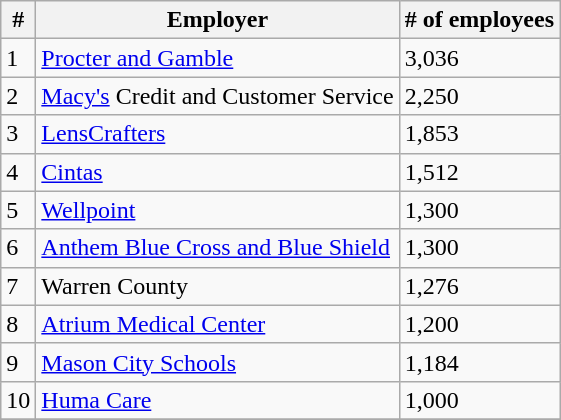<table class="wikitable sortable">
<tr>
<th>#</th>
<th>Employer</th>
<th># of employees</th>
</tr>
<tr>
<td>1</td>
<td><a href='#'>Procter and Gamble</a></td>
<td>3,036</td>
</tr>
<tr>
<td>2</td>
<td><a href='#'>Macy's</a> Credit and Customer Service</td>
<td>2,250</td>
</tr>
<tr>
<td>3</td>
<td><a href='#'>LensCrafters</a></td>
<td>1,853</td>
</tr>
<tr>
<td>4</td>
<td><a href='#'>Cintas</a></td>
<td>1,512</td>
</tr>
<tr>
<td>5</td>
<td><a href='#'>Wellpoint</a></td>
<td>1,300</td>
</tr>
<tr>
<td>6</td>
<td><a href='#'>Anthem Blue Cross and Blue Shield</a></td>
<td>1,300</td>
</tr>
<tr>
<td>7</td>
<td>Warren County</td>
<td>1,276</td>
</tr>
<tr>
<td>8</td>
<td><a href='#'>Atrium Medical Center</a></td>
<td>1,200</td>
</tr>
<tr>
<td>9</td>
<td><a href='#'>Mason City Schools</a></td>
<td>1,184</td>
</tr>
<tr>
<td>10</td>
<td><a href='#'>Huma Care</a></td>
<td>1,000</td>
</tr>
<tr>
</tr>
</table>
